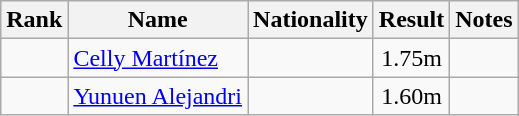<table class="wikitable sortable" style="text-align:center">
<tr>
<th>Rank</th>
<th>Name</th>
<th>Nationality</th>
<th>Result</th>
<th>Notes</th>
</tr>
<tr>
<td align=center></td>
<td align=left><a href='#'>Celly Martínez</a></td>
<td align=left></td>
<td>1.75m</td>
<td></td>
</tr>
<tr>
<td align=center></td>
<td align=left><a href='#'>Yunuen Alejandri</a></td>
<td align=left></td>
<td>1.60m</td>
<td></td>
</tr>
</table>
